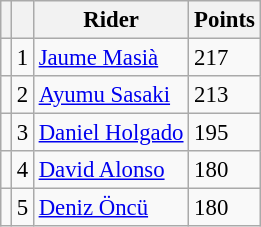<table class="wikitable" style="font-size: 95%;">
<tr>
<th></th>
<th></th>
<th>Rider</th>
<th>Points</th>
</tr>
<tr>
<td></td>
<td align=center>1</td>
<td> <a href='#'>Jaume Masià</a></td>
<td align=left>217</td>
</tr>
<tr>
<td></td>
<td align=center>2</td>
<td> <a href='#'>Ayumu Sasaki</a></td>
<td align=left>213</td>
</tr>
<tr>
<td></td>
<td align=center>3</td>
<td> <a href='#'>Daniel Holgado</a></td>
<td align=left>195</td>
</tr>
<tr>
<td></td>
<td align=center>4</td>
<td> <a href='#'>David Alonso</a></td>
<td align=left>180</td>
</tr>
<tr>
<td></td>
<td align=center>5</td>
<td> <a href='#'>Deniz Öncü</a></td>
<td align=left>180</td>
</tr>
</table>
